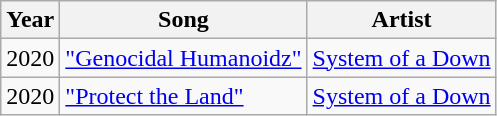<table class="wikitable sortable">
<tr>
<th>Year</th>
<th>Song</th>
<th>Artist</th>
</tr>
<tr>
<td>2020</td>
<td><a href='#'>"Genocidal Humanoidz"</a></td>
<td><a href='#'>System of a Down</a></td>
</tr>
<tr>
<td>2020</td>
<td><a href='#'>"Protect the Land"</a></td>
<td><a href='#'>System of a Down</a></td>
</tr>
</table>
